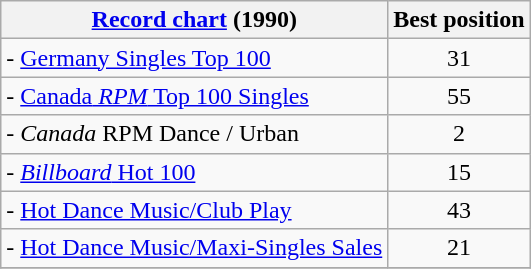<table Class = "wikitable sortable" border = "1">
<tr>
<th><a href='#'>Record chart</a> (1990)</th>
<th>Best position</th>
</tr>
<tr>
<td Align = "left"> - <a href='#'>Germany Singles Top 100</a></td>
<td Align = "center">31</td>
</tr>
<tr>
<td Align = "left"> - <a href='#'>Canada<em> RPM</em> Top 100 Singles</a></td>
<td Align = "center">55</td>
</tr>
<tr>
<td Align = "left"> -<em> Canada</em> RPM Dance / Urban </td>
<td Align = "center">2</td>
</tr>
<tr>
<td Align = "left"> - <a href='#'><em> Billboard</em> Hot 100</a></td>
<td Align = "center">15</td>
</tr>
<tr>
<td Align = "left"> - <a href='#'>Hot Dance Music/Club Play</a></td>
<td Align = "center">43</td>
</tr>
<tr>
<td Align = "left"> - <a href='#'>Hot Dance Music/Maxi-Singles Sales</a></td>
<td Align = "center">21</td>
</tr>
<tr>
</tr>
</table>
